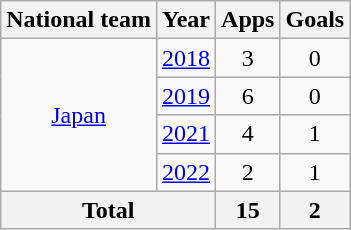<table class="wikitable" style="text-align:center">
<tr>
<th>National team</th>
<th>Year</th>
<th>Apps</th>
<th>Goals</th>
</tr>
<tr>
<td rowspan="4"><a href='#'>Japan</a></td>
<td><a href='#'>2018</a></td>
<td>3</td>
<td>0</td>
</tr>
<tr>
<td><a href='#'>2019</a></td>
<td>6</td>
<td>0</td>
</tr>
<tr>
<td><a href='#'>2021</a></td>
<td>4</td>
<td>1</td>
</tr>
<tr>
<td><a href='#'>2022</a></td>
<td>2</td>
<td>1</td>
</tr>
<tr>
<th colspan="2">Total</th>
<th>15</th>
<th>2</th>
</tr>
</table>
